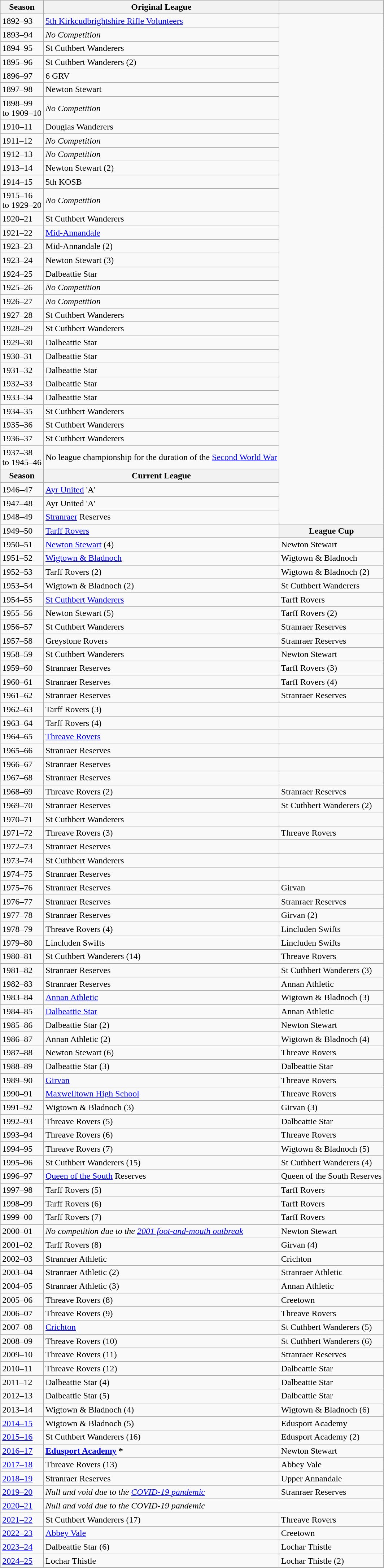<table class="wikitable">
<tr>
<th>Season</th>
<th>Original League</th>
<th></th>
</tr>
<tr>
<td>1892–93</td>
<td><a href='#'>5th Kirkcudbrightshire Rifle Volunteers</a></td>
<td rowspan="35"></td>
</tr>
<tr>
<td>1893–94</td>
<td><em>No Competition</em></td>
</tr>
<tr>
<td>1894–95</td>
<td>St Cuthbert Wanderers</td>
</tr>
<tr>
<td>1895–96</td>
<td>St Cuthbert Wanderers (2)</td>
</tr>
<tr>
<td>1896–97</td>
<td>6 GRV</td>
</tr>
<tr>
<td>1897–98</td>
<td>Newton Stewart</td>
</tr>
<tr>
<td>1898–99<br>to 1909–10</td>
<td><em>No Competition</em></td>
</tr>
<tr>
<td>1910–11</td>
<td>Douglas Wanderers</td>
</tr>
<tr>
<td>1911–12</td>
<td><em>No Competition</em></td>
</tr>
<tr>
<td>1912–13</td>
<td><em>No Competition</em></td>
</tr>
<tr>
<td>1913–14</td>
<td>Newton Stewart (2)</td>
</tr>
<tr>
<td>1914–15</td>
<td>5th KOSB</td>
</tr>
<tr>
<td>1915–16<br>to 1929–20</td>
<td><em>No Competition</em></td>
</tr>
<tr>
<td>1920–21</td>
<td>St Cuthbert Wanderers</td>
</tr>
<tr>
<td>1921–22</td>
<td><a href='#'>Mid-Annandale</a></td>
</tr>
<tr>
<td>1923–23</td>
<td>Mid-Annandale (2)</td>
</tr>
<tr>
<td>1923–24</td>
<td>Newton Stewart (3)</td>
</tr>
<tr>
<td>1924–25</td>
<td>Dalbeattie Star</td>
</tr>
<tr>
<td>1925–26</td>
<td><em>No Competition</em></td>
</tr>
<tr>
<td>1926–27</td>
<td><em>No Competition</em></td>
</tr>
<tr>
<td>1927–28</td>
<td>St Cuthbert Wanderers</td>
</tr>
<tr>
<td>1928–29</td>
<td>St Cuthbert Wanderers</td>
</tr>
<tr>
<td>1929–30</td>
<td>Dalbeattie Star</td>
</tr>
<tr>
<td>1930–31</td>
<td>Dalbeattie Star</td>
</tr>
<tr>
<td>1931–32</td>
<td>Dalbeattie Star</td>
</tr>
<tr>
<td>1932–33</td>
<td>Dalbeattie Star</td>
</tr>
<tr>
<td>1933–34</td>
<td>Dalbeattie Star</td>
</tr>
<tr>
<td>1934–35</td>
<td>St Cuthbert Wanderers</td>
</tr>
<tr>
<td>1935–36</td>
<td>St Cuthbert Wanderers</td>
</tr>
<tr>
<td>1936–37</td>
<td>St Cuthbert Wanderers</td>
</tr>
<tr>
<td>1937–38<br>to 1945–46</td>
<td>No league championship for the duration of the <a href='#'>Second World War</a></td>
</tr>
<tr>
<th>Season</th>
<th>Current League</th>
</tr>
<tr>
<td>1946–47</td>
<td><a href='#'>Ayr United</a> 'A'</td>
</tr>
<tr>
<td>1947–48</td>
<td>Ayr United 'A'</td>
</tr>
<tr>
<td>1948–49</td>
<td><a href='#'>Stranraer</a> Reserves</td>
</tr>
<tr>
<td>1949–50</td>
<td><a href='#'>Tarff Rovers</a></td>
<th>League Cup</th>
</tr>
<tr>
<td>1950–51</td>
<td><a href='#'>Newton Stewart</a> (4)</td>
<td>Newton Stewart</td>
</tr>
<tr>
<td>1951–52</td>
<td><a href='#'>Wigtown & Bladnoch</a></td>
<td>Wigtown & Bladnoch</td>
</tr>
<tr>
<td>1952–53</td>
<td>Tarff Rovers (2)</td>
<td>Wigtown & Bladnoch (2)</td>
</tr>
<tr>
<td>1953–54</td>
<td>Wigtown & Bladnoch (2)</td>
<td>St Cuthbert Wanderers</td>
</tr>
<tr>
<td>1954–55</td>
<td><a href='#'>St Cuthbert Wanderers</a></td>
<td>Tarff Rovers</td>
</tr>
<tr>
<td>1955–56</td>
<td>Newton Stewart (5)</td>
<td>Tarff Rovers (2)</td>
</tr>
<tr>
<td>1956–57</td>
<td>St Cuthbert Wanderers</td>
<td>Stranraer Reserves</td>
</tr>
<tr>
<td>1957–58</td>
<td>Greystone Rovers</td>
<td>Stranraer Reserves</td>
</tr>
<tr>
<td>1958–59</td>
<td>St Cuthbert Wanderers</td>
<td>Newton Stewart</td>
</tr>
<tr>
<td>1959–60</td>
<td>Stranraer Reserves</td>
<td>Tarff Rovers (3)</td>
</tr>
<tr>
<td>1960–61</td>
<td>Stranraer Reserves</td>
<td>Tarff Rovers (4)</td>
</tr>
<tr>
<td>1961–62</td>
<td>Stranraer Reserves</td>
<td>Stranraer Reserves</td>
</tr>
<tr>
<td>1962–63</td>
<td>Tarff Rovers (3)</td>
<td></td>
</tr>
<tr>
<td>1963–64</td>
<td>Tarff Rovers (4)</td>
<td></td>
</tr>
<tr>
<td>1964–65</td>
<td><a href='#'>Threave Rovers</a></td>
<td></td>
</tr>
<tr>
<td>1965–66</td>
<td>Stranraer Reserves</td>
<td></td>
</tr>
<tr>
<td>1966–67</td>
<td>Stranraer Reserves</td>
<td></td>
</tr>
<tr>
<td>1967–68</td>
<td>Stranraer Reserves</td>
<td></td>
</tr>
<tr>
<td>1968–69</td>
<td>Threave Rovers (2)</td>
<td>Stranraer Reserves</td>
</tr>
<tr>
<td>1969–70</td>
<td>Stranraer Reserves</td>
<td>St Cuthbert Wanderers (2)</td>
</tr>
<tr>
<td>1970–71</td>
<td>St Cuthbert Wanderers</td>
<td></td>
</tr>
<tr>
<td>1971–72</td>
<td>Threave Rovers (3)</td>
<td>Threave Rovers</td>
</tr>
<tr>
<td>1972–73</td>
<td>Stranraer Reserves</td>
<td></td>
</tr>
<tr>
<td>1973–74</td>
<td>St Cuthbert Wanderers</td>
<td></td>
</tr>
<tr>
<td>1974–75</td>
<td>Stranraer Reserves</td>
<td></td>
</tr>
<tr>
<td>1975–76</td>
<td>Stranraer Reserves</td>
<td>Girvan</td>
</tr>
<tr>
<td>1976–77</td>
<td>Stranraer Reserves</td>
<td>Stranraer Reserves</td>
</tr>
<tr>
<td>1977–78</td>
<td>Stranraer Reserves</td>
<td>Girvan (2)</td>
</tr>
<tr>
<td>1978–79</td>
<td>Threave Rovers (4)</td>
<td>Lincluden Swifts</td>
</tr>
<tr>
<td>1979–80</td>
<td>Lincluden Swifts</td>
<td>Lincluden Swifts</td>
</tr>
<tr>
<td>1980–81</td>
<td>St Cuthbert Wanderers (14)</td>
<td>Threave Rovers</td>
</tr>
<tr>
<td>1981–82</td>
<td>Stranraer Reserves</td>
<td>St Cuthbert Wanderers (3)</td>
</tr>
<tr>
<td>1982–83</td>
<td>Stranraer Reserves</td>
<td>Annan Athletic</td>
</tr>
<tr>
<td>1983–84</td>
<td><a href='#'>Annan Athletic</a></td>
<td>Wigtown & Bladnoch (3)</td>
</tr>
<tr>
<td>1984–85</td>
<td><a href='#'>Dalbeattie Star</a></td>
<td>Annan Athletic</td>
</tr>
<tr>
<td>1985–86</td>
<td>Dalbeattie Star (2)</td>
<td>Newton Stewart</td>
</tr>
<tr>
<td>1986–87</td>
<td>Annan Athletic (2)</td>
<td>Wigtown & Bladnoch (4)</td>
</tr>
<tr>
<td>1987–88</td>
<td>Newton Stewart (6)</td>
<td>Threave Rovers</td>
</tr>
<tr>
<td>1988–89</td>
<td>Dalbeattie Star (3)</td>
<td>Dalbeattie Star</td>
</tr>
<tr>
<td>1989–90</td>
<td><a href='#'>Girvan</a></td>
<td>Threave Rovers</td>
</tr>
<tr>
<td>1990–91</td>
<td><a href='#'>Maxwelltown High School</a></td>
<td>Threave Rovers</td>
</tr>
<tr>
<td>1991–92</td>
<td>Wigtown & Bladnoch (3)</td>
<td>Girvan (3)</td>
</tr>
<tr>
<td>1992–93</td>
<td>Threave Rovers (5)</td>
<td>Dalbeattie Star</td>
</tr>
<tr>
<td>1993–94</td>
<td>Threave Rovers (6)</td>
<td>Threave Rovers</td>
</tr>
<tr>
<td>1994–95</td>
<td>Threave Rovers (7)</td>
<td>Wigtown & Bladnoch (5)</td>
</tr>
<tr>
<td>1995–96</td>
<td>St Cuthbert Wanderers (15)</td>
<td>St Cuthbert Wanderers (4)</td>
</tr>
<tr>
<td>1996–97</td>
<td><a href='#'>Queen of the South</a> Reserves</td>
<td>Queen of the South Reserves</td>
</tr>
<tr>
<td>1997–98</td>
<td>Tarff Rovers (5)</td>
<td>Tarff Rovers</td>
</tr>
<tr>
<td>1998–99</td>
<td>Tarff Rovers (6)</td>
<td>Tarff Rovers</td>
</tr>
<tr>
<td>1999–00</td>
<td>Tarff Rovers (7)</td>
<td>Tarff Rovers</td>
</tr>
<tr>
<td>2000–01</td>
<td><em>No competition due to the <a href='#'>2001 foot-and-mouth outbreak</a></em></td>
<td>Newton Stewart</td>
</tr>
<tr>
<td>2001–02</td>
<td>Tarff Rovers (8)</td>
<td>Girvan (4)</td>
</tr>
<tr>
<td>2002–03</td>
<td>Stranraer Athletic</td>
<td>Crichton</td>
</tr>
<tr>
<td>2003–04</td>
<td>Stranraer Athletic (2)</td>
<td>Stranraer Athletic</td>
</tr>
<tr>
<td>2004–05</td>
<td>Stranraer Athletic (3)</td>
<td>Annan Athletic</td>
</tr>
<tr>
<td>2005–06</td>
<td>Threave Rovers (8)</td>
<td>Creetown</td>
</tr>
<tr>
<td>2006–07</td>
<td>Threave Rovers (9)</td>
<td>Threave Rovers</td>
</tr>
<tr>
<td>2007–08</td>
<td><a href='#'>Crichton</a></td>
<td>St Cuthbert Wanderers (5)</td>
</tr>
<tr>
<td>2008–09</td>
<td>Threave Rovers (10)</td>
<td>St Cuthbert Wanderers (6)</td>
</tr>
<tr>
<td>2009–10</td>
<td>Threave Rovers (11)</td>
<td>Stranraer Reserves</td>
</tr>
<tr>
<td>2010–11</td>
<td>Threave Rovers (12)</td>
<td>Dalbeattie Star</td>
</tr>
<tr>
<td>2011–12</td>
<td>Dalbeattie Star (4)</td>
<td>Dalbeattie Star</td>
</tr>
<tr>
<td>2012–13</td>
<td>Dalbeattie Star (5)</td>
<td>Dalbeattie Star</td>
</tr>
<tr>
<td>2013–14</td>
<td>Wigtown & Bladnoch (4)</td>
<td>Wigtown & Bladnoch (6)</td>
</tr>
<tr>
<td><a href='#'>2014–15</a></td>
<td>Wigtown & Bladnoch (5)</td>
<td>Edusport Academy</td>
</tr>
<tr>
<td><a href='#'>2015–16</a></td>
<td>St Cuthbert Wanderers (16)</td>
<td>Edusport Academy (2)</td>
</tr>
<tr>
<td><a href='#'>2016–17</a></td>
<td><strong><a href='#'>Edusport Academy</a> *</strong></td>
<td>Newton Stewart</td>
</tr>
<tr>
<td><a href='#'>2017–18</a></td>
<td>Threave Rovers (13)</td>
<td>Abbey Vale</td>
</tr>
<tr>
<td><a href='#'>2018–19</a></td>
<td>Stranraer Reserves</td>
<td>Upper Annandale</td>
</tr>
<tr>
<td><a href='#'>2019–20</a></td>
<td><em>Null and void due to the <a href='#'>COVID-19 pandemic</a></em></td>
<td>Stranraer Reserves</td>
</tr>
<tr>
<td><a href='#'>2020–21</a></td>
<td colspan="2"><em>Null and void due to the COVID-19 pandemic</em></td>
</tr>
<tr>
<td><a href='#'>2021–22</a></td>
<td>St Cuthbert Wanderers (17)</td>
<td>Threave Rovers</td>
</tr>
<tr>
<td><a href='#'>2022–23</a></td>
<td><a href='#'>Abbey Vale</a></td>
<td>Creetown</td>
</tr>
<tr>
<td><a href='#'>2023–24</a></td>
<td>Dalbeattie Star (6)</td>
<td>Lochar Thistle</td>
</tr>
<tr>
<td><a href='#'>2024–25</a></td>
<td>Lochar Thistle</td>
<td>Lochar Thistle (2)</td>
</tr>
</table>
